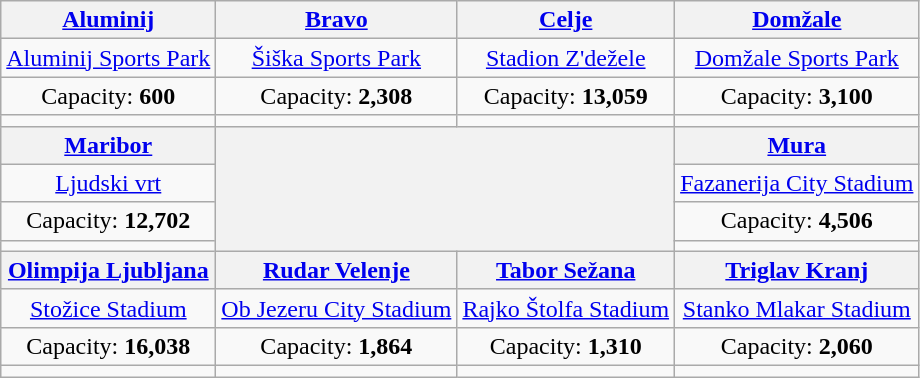<table class="wikitable" style="text-align:center">
<tr>
<th><a href='#'>Aluminij</a></th>
<th><a href='#'>Bravo</a></th>
<th><a href='#'>Celje</a></th>
<th><a href='#'>Domžale</a></th>
</tr>
<tr>
<td><a href='#'>Aluminij Sports Park</a></td>
<td><a href='#'>Šiška Sports Park</a></td>
<td><a href='#'>Stadion Z'dežele</a></td>
<td><a href='#'>Domžale Sports Park</a></td>
</tr>
<tr>
<td>Capacity: <strong>600</strong></td>
<td>Capacity: <strong>2,308</strong></td>
<td>Capacity: <strong>13,059</strong></td>
<td>Capacity: <strong>3,100</strong></td>
</tr>
<tr>
<td></td>
<td></td>
<td></td>
<td></td>
</tr>
<tr>
<th><a href='#'>Maribor</a></th>
<th colspan=2 rowspan=4><br></th>
<th><a href='#'>Mura</a></th>
</tr>
<tr>
<td><a href='#'>Ljudski vrt</a></td>
<td><a href='#'>Fazanerija City Stadium</a></td>
</tr>
<tr>
<td>Capacity: <strong>12,702</strong></td>
<td>Capacity: <strong>4,506</strong></td>
</tr>
<tr>
<td></td>
<td></td>
</tr>
<tr>
<th><a href='#'>Olimpija Ljubljana</a></th>
<th><a href='#'>Rudar Velenje</a></th>
<th><a href='#'>Tabor Sežana</a></th>
<th><a href='#'>Triglav Kranj</a></th>
</tr>
<tr>
<td><a href='#'>Stožice Stadium</a></td>
<td><a href='#'>Ob Jezeru City Stadium</a></td>
<td><a href='#'>Rajko Štolfa Stadium</a></td>
<td><a href='#'>Stanko Mlakar Stadium</a></td>
</tr>
<tr>
<td>Capacity: <strong>16,038</strong></td>
<td>Capacity: <strong>1,864</strong></td>
<td>Capacity: <strong>1,310</strong></td>
<td>Capacity: <strong>2,060</strong></td>
</tr>
<tr>
<td></td>
<td></td>
<td></td>
<td></td>
</tr>
</table>
